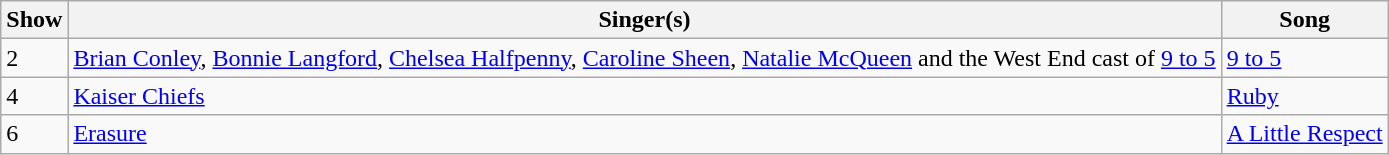<table class="wikitable">
<tr>
<th>Show</th>
<th>Singer(s)</th>
<th>Song</th>
</tr>
<tr>
<td>2</td>
<td><a href='#'>Brian Conley</a>, <a href='#'>Bonnie Langford</a>, <a href='#'>Chelsea Halfpenny</a>, <a href='#'>Caroline Sheen</a>, <a href='#'>Natalie McQueen</a> and the West End cast of <a href='#'>9 to 5</a></td>
<td><a href='#'>9 to 5</a></td>
</tr>
<tr>
<td>4</td>
<td><a href='#'>Kaiser Chiefs</a></td>
<td><a href='#'>Ruby</a></td>
</tr>
<tr>
<td>6</td>
<td><a href='#'>Erasure</a></td>
<td><a href='#'>A Little Respect</a></td>
</tr>
</table>
